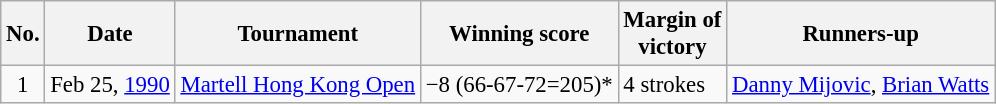<table class="wikitable" style="font-size:95%;">
<tr>
<th>No.</th>
<th>Date</th>
<th>Tournament</th>
<th>Winning score</th>
<th>Margin of<br>victory</th>
<th>Runners-up</th>
</tr>
<tr>
<td align=center>1</td>
<td align=right>Feb 25, <a href='#'>1990</a></td>
<td><a href='#'>Martell Hong Kong Open</a></td>
<td>−8 (66-67-72=205)*</td>
<td>4 strokes</td>
<td> <a href='#'>Danny Mijovic</a>,  <a href='#'>Brian Watts</a></td>
</tr>
</table>
